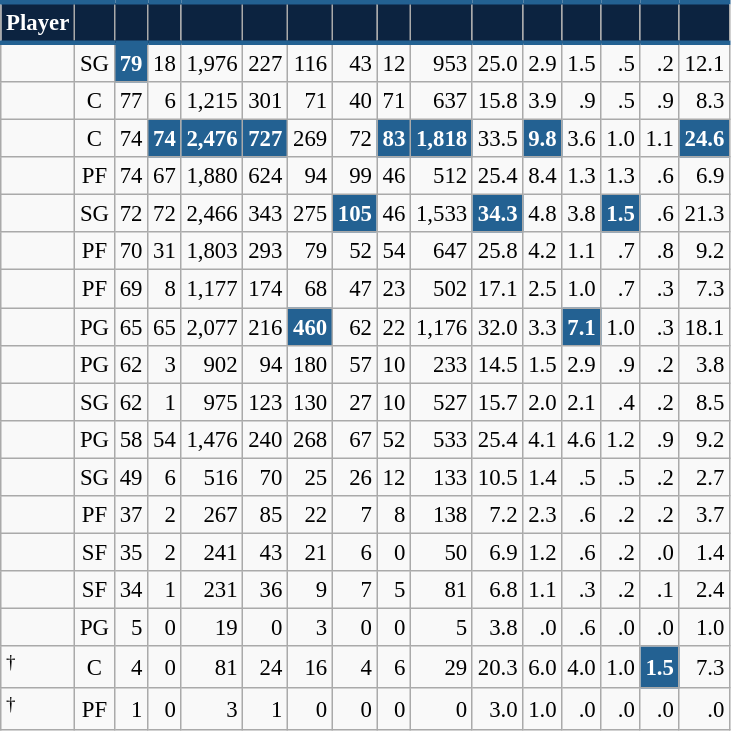<table class="wikitable sortable" style="font-size: 95%; text-align:right;">
<tr>
<th style="background:#0C2340; color:#FFFFFF; border-top:#236192 3px solid; border-bottom:#236192 3px solid;">Player</th>
<th style="background:#0C2340; color:#FFFFFF; border-top:#236192 3px solid; border-bottom:#236192 3px solid;"></th>
<th style="background:#0C2340; color:#FFFFFF; border-top:#236192 3px solid; border-bottom:#236192 3px solid;"></th>
<th style="background:#0C2340; color:#FFFFFF; border-top:#236192 3px solid; border-bottom:#236192 3px solid;"></th>
<th style="background:#0C2340; color:#FFFFFF; border-top:#236192 3px solid; border-bottom:#236192 3px solid;"></th>
<th style="background:#0C2340; color:#FFFFFF; border-top:#236192 3px solid; border-bottom:#236192 3px solid;"></th>
<th style="background:#0C2340; color:#FFFFFF; border-top:#236192 3px solid; border-bottom:#236192 3px solid;"></th>
<th style="background:#0C2340; color:#FFFFFF; border-top:#236192 3px solid; border-bottom:#236192 3px solid;"></th>
<th style="background:#0C2340; color:#FFFFFF; border-top:#236192 3px solid; border-bottom:#236192 3px solid;"></th>
<th style="background:#0C2340; color:#FFFFFF; border-top:#236192 3px solid; border-bottom:#236192 3px solid;"></th>
<th style="background:#0C2340; color:#FFFFFF; border-top:#236192 3px solid; border-bottom:#236192 3px solid;"></th>
<th style="background:#0C2340; color:#FFFFFF; border-top:#236192 3px solid; border-bottom:#236192 3px solid;"></th>
<th style="background:#0C2340; color:#FFFFFF; border-top:#236192 3px solid; border-bottom:#236192 3px solid;"></th>
<th style="background:#0C2340; color:#FFFFFF; border-top:#236192 3px solid; border-bottom:#236192 3px solid;"></th>
<th style="background:#0C2340; color:#FFFFFF; border-top:#236192 3px solid; border-bottom:#236192 3px solid;"></th>
<th style="background:#0C2340; color:#FFFFFF; border-top:#236192 3px solid; border-bottom:#236192 3px solid;"></th>
</tr>
<tr>
<td style="text-align:left;"></td>
<td style="text-align:center;">SG</td>
<td style="background:#236192; color:#FFFFFF;"><strong>79</strong></td>
<td>18</td>
<td>1,976</td>
<td>227</td>
<td>116</td>
<td>43</td>
<td>12</td>
<td>953</td>
<td>25.0</td>
<td>2.9</td>
<td>1.5</td>
<td>.5</td>
<td>.2</td>
<td>12.1</td>
</tr>
<tr>
<td style="text-align:left;"></td>
<td style="text-align:center;">C</td>
<td>77</td>
<td>6</td>
<td>1,215</td>
<td>301</td>
<td>71</td>
<td>40</td>
<td>71</td>
<td>637</td>
<td>15.8</td>
<td>3.9</td>
<td>.9</td>
<td>.5</td>
<td>.9</td>
<td>8.3</td>
</tr>
<tr>
<td style="text-align:left;"></td>
<td style="text-align:center;">C</td>
<td>74</td>
<td style="background:#236192; color:#FFFFFF;"><strong>74</strong></td>
<td style="background:#236192; color:#FFFFFF;"><strong>2,476</strong></td>
<td style="background:#236192; color:#FFFFFF;"><strong>727</strong></td>
<td>269</td>
<td>72</td>
<td style="background:#236192; color:#FFFFFF;"><strong>83</strong></td>
<td style="background:#236192; color:#FFFFFF;"><strong>1,818</strong></td>
<td>33.5</td>
<td style="background:#236192; color:#FFFFFF;"><strong>9.8</strong></td>
<td>3.6</td>
<td>1.0</td>
<td>1.1</td>
<td style="background:#236192; color:#FFFFFF;"><strong>24.6</strong></td>
</tr>
<tr>
<td style="text-align:left;"></td>
<td style="text-align:center;">PF</td>
<td>74</td>
<td>67</td>
<td>1,880</td>
<td>624</td>
<td>94</td>
<td>99</td>
<td>46</td>
<td>512</td>
<td>25.4</td>
<td>8.4</td>
<td>1.3</td>
<td>1.3</td>
<td>.6</td>
<td>6.9</td>
</tr>
<tr>
<td style="text-align:left;"></td>
<td style="text-align:center;">SG</td>
<td>72</td>
<td>72</td>
<td>2,466</td>
<td>343</td>
<td>275</td>
<td style="background:#236192; color:#FFFFFF;"><strong>105</strong></td>
<td>46</td>
<td>1,533</td>
<td style="background:#236192; color:#FFFFFF;"><strong>34.3</strong></td>
<td>4.8</td>
<td>3.8</td>
<td style="background:#236192; color:#FFFFFF;"><strong>1.5</strong></td>
<td>.6</td>
<td>21.3</td>
</tr>
<tr>
<td style="text-align:left;"></td>
<td style="text-align:center;">PF</td>
<td>70</td>
<td>31</td>
<td>1,803</td>
<td>293</td>
<td>79</td>
<td>52</td>
<td>54</td>
<td>647</td>
<td>25.8</td>
<td>4.2</td>
<td>1.1</td>
<td>.7</td>
<td>.8</td>
<td>9.2</td>
</tr>
<tr>
<td style="text-align:left;"></td>
<td style="text-align:center;">PF</td>
<td>69</td>
<td>8</td>
<td>1,177</td>
<td>174</td>
<td>68</td>
<td>47</td>
<td>23</td>
<td>502</td>
<td>17.1</td>
<td>2.5</td>
<td>1.0</td>
<td>.7</td>
<td>.3</td>
<td>7.3</td>
</tr>
<tr>
<td style="text-align:left;"></td>
<td style="text-align:center;">PG</td>
<td>65</td>
<td>65</td>
<td>2,077</td>
<td>216</td>
<td style="background:#236192; color:#FFFFFF;"><strong>460</strong></td>
<td>62</td>
<td>22</td>
<td>1,176</td>
<td>32.0</td>
<td>3.3</td>
<td style="background:#236192; color:#FFFFFF;"><strong>7.1</strong></td>
<td>1.0</td>
<td>.3</td>
<td>18.1</td>
</tr>
<tr>
<td style="text-align:left;"></td>
<td style="text-align:center;">PG</td>
<td>62</td>
<td>3</td>
<td>902</td>
<td>94</td>
<td>180</td>
<td>57</td>
<td>10</td>
<td>233</td>
<td>14.5</td>
<td>1.5</td>
<td>2.9</td>
<td>.9</td>
<td>.2</td>
<td>3.8</td>
</tr>
<tr>
<td style="text-align:left;"></td>
<td style="text-align:center;">SG</td>
<td>62</td>
<td>1</td>
<td>975</td>
<td>123</td>
<td>130</td>
<td>27</td>
<td>10</td>
<td>527</td>
<td>15.7</td>
<td>2.0</td>
<td>2.1</td>
<td>.4</td>
<td>.2</td>
<td>8.5</td>
</tr>
<tr>
<td style="text-align:left;"></td>
<td style="text-align:center;">PG</td>
<td>58</td>
<td>54</td>
<td>1,476</td>
<td>240</td>
<td>268</td>
<td>67</td>
<td>52</td>
<td>533</td>
<td>25.4</td>
<td>4.1</td>
<td>4.6</td>
<td>1.2</td>
<td>.9</td>
<td>9.2</td>
</tr>
<tr>
<td style="text-align:left;"></td>
<td style="text-align:center;">SG</td>
<td>49</td>
<td>6</td>
<td>516</td>
<td>70</td>
<td>25</td>
<td>26</td>
<td>12</td>
<td>133</td>
<td>10.5</td>
<td>1.4</td>
<td>.5</td>
<td>.5</td>
<td>.2</td>
<td>2.7</td>
</tr>
<tr>
<td style="text-align:left;"></td>
<td style="text-align:center;">PF</td>
<td>37</td>
<td>2</td>
<td>267</td>
<td>85</td>
<td>22</td>
<td>7</td>
<td>8</td>
<td>138</td>
<td>7.2</td>
<td>2.3</td>
<td>.6</td>
<td>.2</td>
<td>.2</td>
<td>3.7</td>
</tr>
<tr>
<td style="text-align:left;"></td>
<td style="text-align:center;">SF</td>
<td>35</td>
<td>2</td>
<td>241</td>
<td>43</td>
<td>21</td>
<td>6</td>
<td>0</td>
<td>50</td>
<td>6.9</td>
<td>1.2</td>
<td>.6</td>
<td>.2</td>
<td>.0</td>
<td>1.4</td>
</tr>
<tr>
<td style="text-align:left;"></td>
<td style="text-align:center;">SF</td>
<td>34</td>
<td>1</td>
<td>231</td>
<td>36</td>
<td>9</td>
<td>7</td>
<td>5</td>
<td>81</td>
<td>6.8</td>
<td>1.1</td>
<td>.3</td>
<td>.2</td>
<td>.1</td>
<td>2.4</td>
</tr>
<tr>
<td style="text-align:left;"></td>
<td style="text-align:center;">PG</td>
<td>5</td>
<td>0</td>
<td>19</td>
<td>0</td>
<td>3</td>
<td>0</td>
<td>0</td>
<td>5</td>
<td>3.8</td>
<td>.0</td>
<td>.6</td>
<td>.0</td>
<td>.0</td>
<td>1.0</td>
</tr>
<tr>
<td style="text-align:left;"><sup>†</sup></td>
<td style="text-align:center;">C</td>
<td>4</td>
<td>0</td>
<td>81</td>
<td>24</td>
<td>16</td>
<td>4</td>
<td>6</td>
<td>29</td>
<td>20.3</td>
<td>6.0</td>
<td>4.0</td>
<td>1.0</td>
<td style="background:#236192; color:#FFFFFF;"><strong>1.5</strong></td>
<td>7.3</td>
</tr>
<tr>
<td style="text-align:left;"><sup>†</sup></td>
<td style="text-align:center;">PF</td>
<td>1</td>
<td>0</td>
<td>3</td>
<td>1</td>
<td>0</td>
<td>0</td>
<td>0</td>
<td>0</td>
<td>3.0</td>
<td>1.0</td>
<td>.0</td>
<td>.0</td>
<td>.0</td>
<td>.0</td>
</tr>
</table>
